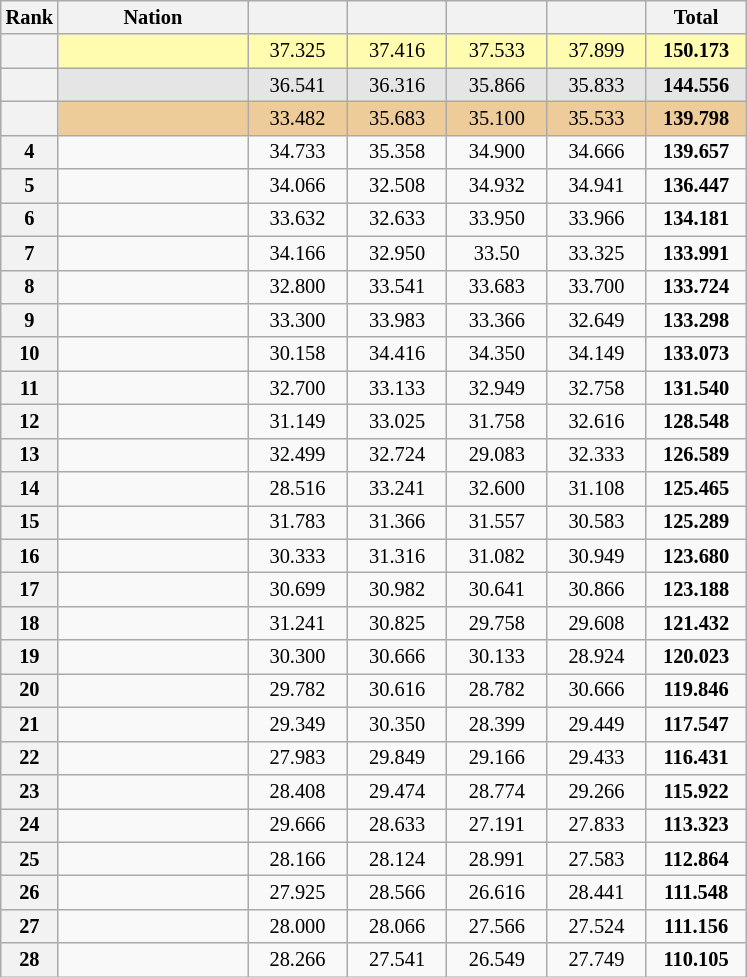<table class="wikitable sortable" style="text-align:center; font-size:85%">
<tr>
<th scope="col" style="width:20px;">Rank</th>
<th ! scope="col" style="width:120px;">Nation</th>
<th ! scope="col" style="width:60px;"></th>
<th ! scope="col" style="width:60px;"></th>
<th ! scope="col" style="width:60px;"></th>
<th ! scope="col" style="width:60px;"></th>
<th ! scope="col" style="width:60px;">Total</th>
</tr>
<tr bgcolor=fffcaf>
<th scope=row></th>
<td align=left></td>
<td>37.325</td>
<td>37.416</td>
<td>37.533</td>
<td>37.899</td>
<td><strong>150.173</strong></td>
</tr>
<tr bgcolor=e5e5e5>
<th scope=row></th>
<td align=left></td>
<td>36.541</td>
<td>36.316</td>
<td>35.866</td>
<td>35.833</td>
<td><strong>144.556</strong></td>
</tr>
<tr bgcolor=eecc99>
<th scope=row></th>
<td align=left></td>
<td>33.482</td>
<td>35.683</td>
<td>35.100</td>
<td>35.533</td>
<td><strong>139.798</strong></td>
</tr>
<tr>
<th scope=row>4</th>
<td align=left></td>
<td>34.733</td>
<td>35.358</td>
<td>34.900</td>
<td>34.666</td>
<td><strong>139.657</strong></td>
</tr>
<tr>
<th scope=row>5</th>
<td align=left></td>
<td>34.066</td>
<td>32.508</td>
<td>34.932</td>
<td>34.941</td>
<td><strong>136.447</strong></td>
</tr>
<tr>
<th scope=row>6</th>
<td align=left></td>
<td>33.632</td>
<td>32.633</td>
<td>33.950</td>
<td>33.966</td>
<td><strong>134.181</strong></td>
</tr>
<tr>
<th scope=row>7</th>
<td align=left></td>
<td>34.166</td>
<td>32.950</td>
<td>33.50</td>
<td>33.325</td>
<td><strong>133.991</strong></td>
</tr>
<tr>
<th scope=row>8</th>
<td align=left></td>
<td>32.800</td>
<td>33.541</td>
<td>33.683</td>
<td>33.700</td>
<td><strong>133.724</strong></td>
</tr>
<tr>
<th scope=row>9</th>
<td align=left></td>
<td>33.300</td>
<td>33.983</td>
<td>33.366</td>
<td>32.649</td>
<td><strong>133.298</strong></td>
</tr>
<tr>
<th scope=row>10</th>
<td align=left></td>
<td>30.158</td>
<td>34.416</td>
<td>34.350</td>
<td>34.149</td>
<td><strong>133.073</strong></td>
</tr>
<tr>
<th scope=row>11</th>
<td align=left></td>
<td>32.700</td>
<td>33.133</td>
<td>32.949</td>
<td>32.758</td>
<td><strong>131.540</strong></td>
</tr>
<tr>
<th scope=row>12</th>
<td align=left></td>
<td>31.149</td>
<td>33.025</td>
<td>31.758</td>
<td>32.616</td>
<td><strong>128.548</strong></td>
</tr>
<tr>
<th scope=row>13</th>
<td align=left></td>
<td>32.499</td>
<td>32.724</td>
<td>29.083</td>
<td>32.333</td>
<td><strong>126.589</strong></td>
</tr>
<tr>
<th scope=row>14</th>
<td align=left></td>
<td>28.516</td>
<td>33.241</td>
<td>32.600</td>
<td>31.108</td>
<td><strong>125.465</strong></td>
</tr>
<tr>
<th scope=row>15</th>
<td align=left></td>
<td>31.783</td>
<td>31.366</td>
<td>31.557</td>
<td>30.583</td>
<td><strong>125.289</strong></td>
</tr>
<tr>
<th scope=row>16</th>
<td align=left></td>
<td>30.333</td>
<td>31.316</td>
<td>31.082</td>
<td>30.949</td>
<td><strong>123.680</strong></td>
</tr>
<tr>
<th scope=row>17</th>
<td align=left></td>
<td>30.699</td>
<td>30.982</td>
<td>30.641</td>
<td>30.866</td>
<td><strong>123.188</strong></td>
</tr>
<tr>
<th scope=row>18</th>
<td align=left></td>
<td>31.241</td>
<td>30.825</td>
<td>29.758</td>
<td>29.608</td>
<td><strong>121.432</strong></td>
</tr>
<tr>
<th scope=row>19</th>
<td align=left></td>
<td>30.300</td>
<td>30.666</td>
<td>30.133</td>
<td>28.924</td>
<td><strong>120.023</strong></td>
</tr>
<tr>
<th scope=row>20</th>
<td align=left></td>
<td>29.782</td>
<td>30.616</td>
<td>28.782</td>
<td>30.666</td>
<td><strong>119.846</strong></td>
</tr>
<tr>
<th scope=row>21</th>
<td align=left></td>
<td>29.349</td>
<td>30.350</td>
<td>28.399</td>
<td>29.449</td>
<td><strong>117.547</strong></td>
</tr>
<tr>
<th scope=row>22</th>
<td align=left></td>
<td>27.983</td>
<td>29.849</td>
<td>29.166</td>
<td>29.433</td>
<td><strong>116.431</strong></td>
</tr>
<tr>
<th scope=row>23</th>
<td align=left></td>
<td>28.408</td>
<td>29.474</td>
<td>28.774</td>
<td>29.266</td>
<td><strong>115.922</strong></td>
</tr>
<tr>
<th scope=row>24</th>
<td align=left></td>
<td>29.666</td>
<td>28.633</td>
<td>27.191</td>
<td>27.833</td>
<td><strong>113.323</strong></td>
</tr>
<tr>
<th scope=row>25</th>
<td align=left></td>
<td>28.166</td>
<td>28.124</td>
<td>28.991</td>
<td>27.583</td>
<td><strong>112.864</strong></td>
</tr>
<tr>
<th scope=row>26</th>
<td align=left></td>
<td>27.925</td>
<td>28.566</td>
<td>26.616</td>
<td>28.441</td>
<td><strong>111.548</strong></td>
</tr>
<tr>
<th scope=row>27</th>
<td align=left></td>
<td>28.000</td>
<td>28.066</td>
<td>27.566</td>
<td>27.524</td>
<td><strong>111.156</strong></td>
</tr>
<tr>
<th scope=row>28</th>
<td align=left></td>
<td>28.266</td>
<td>27.541</td>
<td>26.549</td>
<td>27.749</td>
<td><strong>110.105</strong></td>
</tr>
</table>
